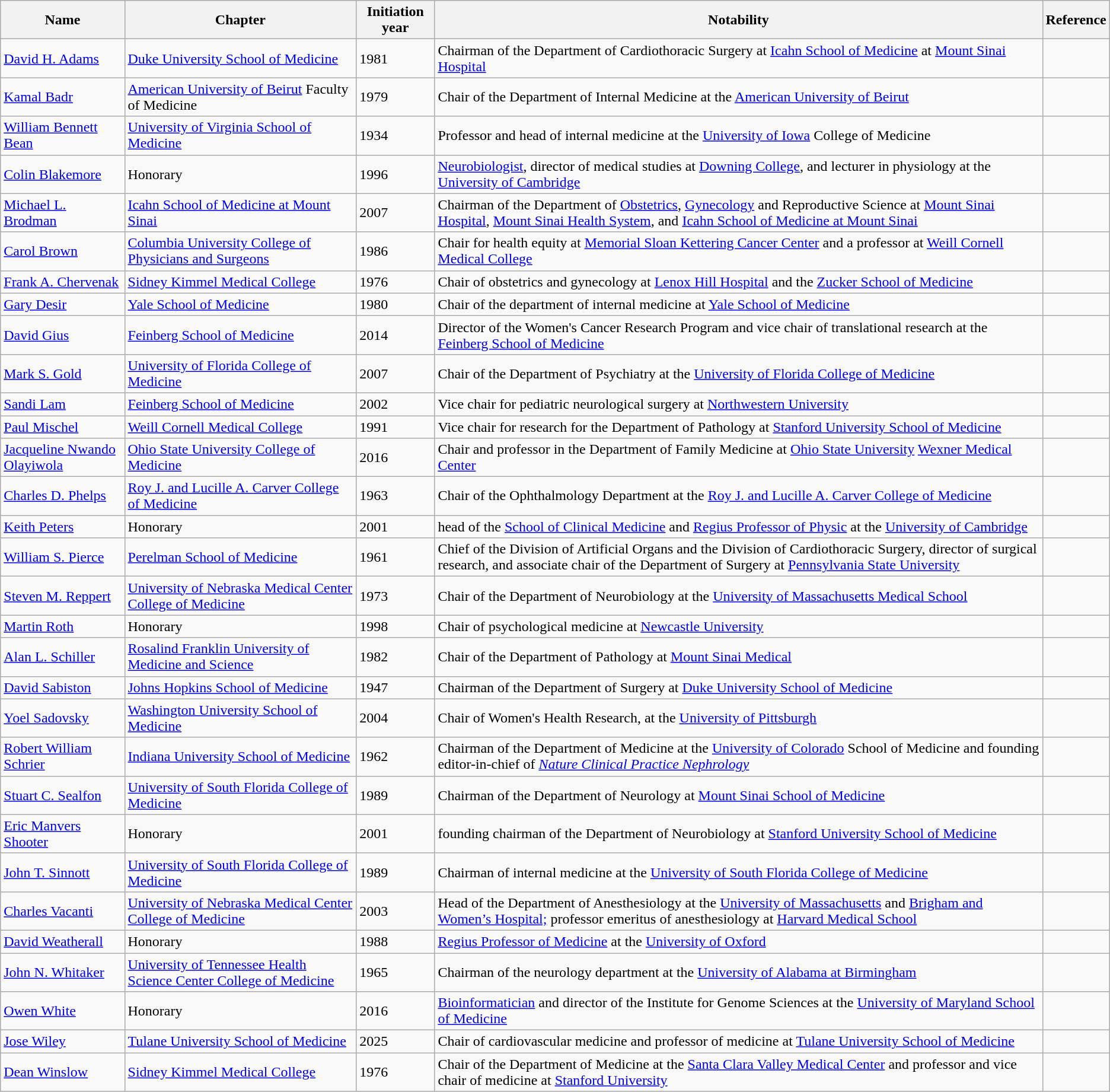<table class="wikitable sortable">
<tr>
<th>Name</th>
<th>Chapter</th>
<th>Initiation year</th>
<th>Notability</th>
<th>Reference</th>
</tr>
<tr>
<td><a href='#'>David H. Adams</a></td>
<td><a href='#'>Duke University School of Medicine</a></td>
<td>1981</td>
<td>Chairman of the Department of Cardiothoracic Surgery at <a href='#'>Icahn School of Medicine</a> at <a href='#'>Mount Sinai Hospital</a></td>
<td></td>
</tr>
<tr>
<td><a href='#'>Kamal Badr</a></td>
<td><a href='#'>American University of Beirut</a> Faculty of Medicine</td>
<td>1979</td>
<td>Chair of the Department of Internal Medicine at the <a href='#'>American University of Beirut</a></td>
<td></td>
</tr>
<tr>
<td><a href='#'>William Bennett Bean</a></td>
<td><a href='#'>University of Virginia School of Medicine</a></td>
<td>1934</td>
<td>Professor and head of internal medicine at the <a href='#'>University of Iowa</a> College of Medicine</td>
<td></td>
</tr>
<tr>
<td><a href='#'>Colin Blakemore</a></td>
<td>Honorary</td>
<td>1996</td>
<td><a href='#'>Neurobiologist</a>, director of medical studies at <a href='#'>Downing College</a>, and  lecturer in physiology at the <a href='#'>University of Cambridge</a></td>
<td></td>
</tr>
<tr>
<td><a href='#'>Michael L. Brodman</a></td>
<td><a href='#'>Icahn School of Medicine at Mount Sinai</a></td>
<td>2007</td>
<td>Chairman of the Department of <a href='#'>Obstetrics</a>, <a href='#'>Gynecology</a> and Reproductive Science at <a href='#'>Mount Sinai Hospital</a>, <a href='#'>Mount Sinai Health System</a>, and <a href='#'>Icahn School of Medicine at Mount Sinai</a></td>
<td></td>
</tr>
<tr>
<td><a href='#'>Carol Brown</a></td>
<td><a href='#'>Columbia University College of Physicians and Surgeons</a></td>
<td>1986</td>
<td>Chair for health equity at <a href='#'>Memorial Sloan Kettering Cancer Center</a> and a professor at <a href='#'>Weill Cornell Medical College</a></td>
<td></td>
</tr>
<tr>
<td><a href='#'>Frank A. Chervenak</a></td>
<td><a href='#'>Sidney Kimmel Medical College</a></td>
<td>1976</td>
<td>Chair of obstetrics and gynecology at <a href='#'>Lenox Hill Hospital</a> and the <a href='#'>Zucker School of Medicine</a></td>
<td></td>
</tr>
<tr>
<td><a href='#'>Gary Desir</a></td>
<td><a href='#'>Yale School of Medicine</a></td>
<td>1980</td>
<td>Chair of the department of internal medicine at <a href='#'>Yale School of Medicine</a></td>
<td></td>
</tr>
<tr>
<td><a href='#'>David Gius</a></td>
<td><a href='#'>Feinberg School of Medicine</a></td>
<td>2014</td>
<td>Director of the Women's Cancer Research Program and vice chair of translational research at the <a href='#'>Feinberg School of Medicine</a></td>
<td></td>
</tr>
<tr>
<td><a href='#'>Mark S. Gold</a></td>
<td><a href='#'>University of Florida College of Medicine</a></td>
<td>2007</td>
<td>Chair of the Department of Psychiatry at the <a href='#'>University of Florida College of Medicine</a></td>
<td></td>
</tr>
<tr>
<td><a href='#'>Sandi Lam</a></td>
<td><a href='#'>Feinberg School of Medicine</a></td>
<td>2002</td>
<td>Vice chair for pediatric neurological surgery at <a href='#'>Northwestern University</a></td>
<td></td>
</tr>
<tr>
<td><a href='#'>Paul Mischel</a></td>
<td><a href='#'>Weill Cornell Medical College</a></td>
<td>1991</td>
<td>Vice chair for research for the Department of Pathology at <a href='#'>Stanford University School of Medicine</a></td>
<td></td>
</tr>
<tr>
<td><a href='#'>Jacqueline Nwando Olayiwola</a></td>
<td><a href='#'>Ohio State University College of Medicine</a></td>
<td>2016</td>
<td>Chair and professor in the Department of Family Medicine at <a href='#'>Ohio State University</a> <a href='#'>Wexner Medical Center</a></td>
<td></td>
</tr>
<tr>
<td><a href='#'>Charles D. Phelps</a></td>
<td><a href='#'>Roy J. and Lucille A. Carver College of Medicine</a></td>
<td>1963</td>
<td>Chair of the Ophthalmology Department at the <a href='#'>Roy J. and Lucille A. Carver College of Medicine</a></td>
<td></td>
</tr>
<tr>
<td><a href='#'>Keith Peters</a></td>
<td>Honorary</td>
<td>2001</td>
<td>head of the <a href='#'>School of Clinical Medicine</a> and  <a href='#'>Regius Professor of Physic</a> at the <a href='#'>University of Cambridge</a></td>
<td></td>
</tr>
<tr>
<td><a href='#'>William S. Pierce</a></td>
<td><a href='#'>Perelman School of Medicine</a></td>
<td>1961</td>
<td>Chief of the Division of Artificial Organs and the Division of Cardiothoracic Surgery, director of surgical research, and associate chair of the Department of Surgery at <a href='#'>Pennsylvania State University</a></td>
<td></td>
</tr>
<tr>
<td><a href='#'>Steven M. Reppert</a></td>
<td><a href='#'>University of Nebraska Medical Center College of Medicine</a></td>
<td>1973</td>
<td>Chair of the Department of Neurobiology at the <a href='#'>University of Massachusetts Medical School</a></td>
<td></td>
</tr>
<tr>
<td><a href='#'>Martin Roth</a></td>
<td>Honorary</td>
<td>1998</td>
<td>Chair of psychological medicine at <a href='#'>Newcastle University</a></td>
<td></td>
</tr>
<tr>
<td><a href='#'>Alan L. Schiller</a></td>
<td><a href='#'>Rosalind Franklin University of Medicine and Science</a></td>
<td>1982</td>
<td>Chair of the Department of Pathology at <a href='#'>Mount Sinai Medical</a></td>
<td></td>
</tr>
<tr>
<td><a href='#'>David Sabiston</a></td>
<td><a href='#'>Johns Hopkins School of Medicine</a></td>
<td>1947</td>
<td>Chairman of the Department of Surgery at <a href='#'>Duke University School of Medicine</a></td>
<td></td>
</tr>
<tr>
<td><a href='#'>Yoel Sadovsky</a></td>
<td><a href='#'>Washington University School of Medicine</a></td>
<td>2004</td>
<td>Chair of Women's Health Research, at the <a href='#'>University of Pittsburgh</a></td>
<td></td>
</tr>
<tr>
<td><a href='#'>Robert William Schrier</a></td>
<td><a href='#'>Indiana University School of Medicine</a></td>
<td>1962</td>
<td>Chairman of the Department of Medicine at the <a href='#'>University of Colorado</a> School of Medicine and founding editor-in-chief of <em><a href='#'>Nature Clinical Practice Nephrology</a></em></td>
<td></td>
</tr>
<tr>
<td><a href='#'>Stuart C. Sealfon</a></td>
<td><a href='#'>University of South Florida College of Medicine</a></td>
<td>1989</td>
<td>Chairman of the Department of Neurology at <a href='#'>Mount Sinai School of Medicine</a></td>
<td></td>
</tr>
<tr>
<td><a href='#'>Eric Manvers Shooter</a></td>
<td>Honorary</td>
<td>2001</td>
<td>founding chairman of the Department of Neurobiology at <a href='#'>Stanford University School of Medicine</a></td>
<td></td>
</tr>
<tr>
<td><a href='#'>John T. Sinnott</a></td>
<td><a href='#'>University of South Florida College of Medicine</a></td>
<td>1989</td>
<td>Chairman of internal medicine at the <a href='#'>University of South Florida College of Medicine</a></td>
<td></td>
</tr>
<tr>
<td><a href='#'>Charles Vacanti</a></td>
<td><a href='#'>University of Nebraska Medical Center College of Medicine</a></td>
<td>2003</td>
<td>Head of the Department of Anesthesiology at the <a href='#'>University of Massachusetts</a> and <a href='#'>Brigham and Women’s Hospital;</a> professor emeritus of anesthesiology at <a href='#'>Harvard Medical School</a></td>
<td></td>
</tr>
<tr>
<td><a href='#'>David Weatherall</a></td>
<td>Honorary</td>
<td>1988</td>
<td><a href='#'>Regius Professor of Medicine</a> at the <a href='#'>University of Oxford</a></td>
<td></td>
</tr>
<tr>
<td><a href='#'>John N. Whitaker</a></td>
<td><a href='#'>University of Tennessee Health Science Center College of Medicine</a></td>
<td>1965</td>
<td>Chairman of the neurology department at the <a href='#'>University of Alabama at Birmingham</a></td>
<td></td>
</tr>
<tr>
<td><a href='#'>Owen White</a></td>
<td>Honorary</td>
<td>2016</td>
<td><a href='#'>Bioinformatician</a> and director of the Institute for Genome Sciences at the <a href='#'>University of Maryland School of Medicine</a></td>
<td></td>
</tr>
<tr>
<td><a href='#'>Jose Wiley</a></td>
<td><a href='#'>Tulane University School of Medicine</a></td>
<td>2025</td>
<td>Chair of cardiovascular medicine and professor of medicine at <a href='#'>Tulane University School of Medicine</a></td>
<td></td>
</tr>
<tr>
<td><a href='#'>Dean Winslow</a></td>
<td><a href='#'>Sidney Kimmel Medical College</a></td>
<td>1976</td>
<td>Chair of the Department of Medicine at the <a href='#'>Santa Clara Valley Medical Center</a> and professor and vice chair of medicine at <a href='#'>Stanford University</a></td>
<td></td>
</tr>
</table>
